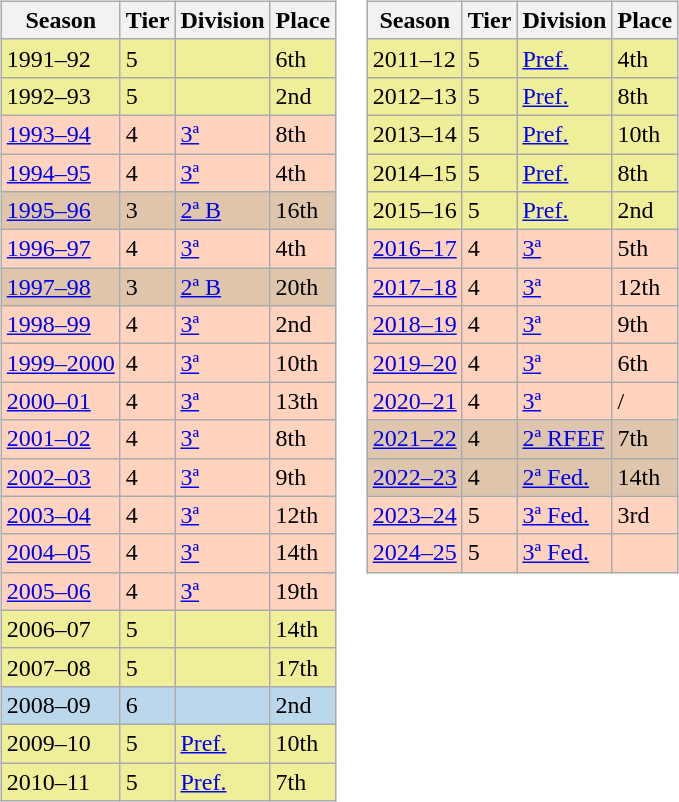<table>
<tr>
<td valign="top" width=0%><br><table class="wikitable">
<tr style="background:#f0f6fa;">
<th>Season</th>
<th>Tier</th>
<th>Division</th>
<th>Place</th>
</tr>
<tr>
<td style="background:#EFEF99;">1991–92</td>
<td style="background:#EFEF99;">5</td>
<td style="background:#EFEF99;"></td>
<td style="background:#EFEF99;">6th</td>
</tr>
<tr>
<td style="background:#EFEF99;">1992–93</td>
<td style="background:#EFEF99;">5</td>
<td style="background:#EFEF99;"></td>
<td style="background:#EFEF99;">2nd</td>
</tr>
<tr>
<td style="background:#FFD3BD;"><a href='#'>1993–94</a></td>
<td style="background:#FFD3BD;">4</td>
<td style="background:#FFD3BD;"><a href='#'>3ª</a></td>
<td style="background:#FFD3BD;">8th</td>
</tr>
<tr>
<td style="background:#FFD3BD;"><a href='#'>1994–95</a></td>
<td style="background:#FFD3BD;">4</td>
<td style="background:#FFD3BD;"><a href='#'>3ª</a></td>
<td style="background:#FFD3BD;">4th</td>
</tr>
<tr>
<td style="background:#DEC5AB;"><a href='#'>1995–96</a></td>
<td style="background:#DEC5AB;">3</td>
<td style="background:#DEC5AB;"><a href='#'>2ª B</a></td>
<td style="background:#DEC5AB;">16th</td>
</tr>
<tr>
<td style="background:#FFD3BD;"><a href='#'>1996–97</a></td>
<td style="background:#FFD3BD;">4</td>
<td style="background:#FFD3BD;"><a href='#'>3ª</a></td>
<td style="background:#FFD3BD;">4th</td>
</tr>
<tr>
<td style="background:#DEC5AB;"><a href='#'>1997–98</a></td>
<td style="background:#DEC5AB;">3</td>
<td style="background:#DEC5AB;"><a href='#'>2ª B</a></td>
<td style="background:#DEC5AB;">20th</td>
</tr>
<tr>
<td style="background:#FFD3BD;"><a href='#'>1998–99</a></td>
<td style="background:#FFD3BD;">4</td>
<td style="background:#FFD3BD;"><a href='#'>3ª</a></td>
<td style="background:#FFD3BD;">2nd</td>
</tr>
<tr>
<td style="background:#FFD3BD;"><a href='#'>1999–2000</a></td>
<td style="background:#FFD3BD;">4</td>
<td style="background:#FFD3BD;"><a href='#'>3ª</a></td>
<td style="background:#FFD3BD;">10th</td>
</tr>
<tr>
<td style="background:#FFD3BD;"><a href='#'>2000–01</a></td>
<td style="background:#FFD3BD;">4</td>
<td style="background:#FFD3BD;"><a href='#'>3ª</a></td>
<td style="background:#FFD3BD;">13th</td>
</tr>
<tr>
<td style="background:#FFD3BD;"><a href='#'>2001–02</a></td>
<td style="background:#FFD3BD;">4</td>
<td style="background:#FFD3BD;"><a href='#'>3ª</a></td>
<td style="background:#FFD3BD;">8th</td>
</tr>
<tr>
<td style="background:#FFD3BD;"><a href='#'>2002–03</a></td>
<td style="background:#FFD3BD;">4</td>
<td style="background:#FFD3BD;"><a href='#'>3ª</a></td>
<td style="background:#FFD3BD;">9th</td>
</tr>
<tr>
<td style="background:#FFD3BD;"><a href='#'>2003–04</a></td>
<td style="background:#FFD3BD;">4</td>
<td style="background:#FFD3BD;"><a href='#'>3ª</a></td>
<td style="background:#FFD3BD;">12th</td>
</tr>
<tr>
<td style="background:#FFD3BD;"><a href='#'>2004–05</a></td>
<td style="background:#FFD3BD;">4</td>
<td style="background:#FFD3BD;"><a href='#'>3ª</a></td>
<td style="background:#FFD3BD;">14th</td>
</tr>
<tr>
<td style="background:#FFD3BD;"><a href='#'>2005–06</a></td>
<td style="background:#FFD3BD;">4</td>
<td style="background:#FFD3BD;"><a href='#'>3ª</a></td>
<td style="background:#FFD3BD;">19th</td>
</tr>
<tr>
<td style="background:#EFEF99;">2006–07</td>
<td style="background:#EFEF99;">5</td>
<td style="background:#EFEF99;"></td>
<td style="background:#EFEF99;">14th</td>
</tr>
<tr>
<td style="background:#EFEF99;">2007–08</td>
<td style="background:#EFEF99;">5</td>
<td style="background:#EFEF99;"></td>
<td style="background:#EFEF99;">17th</td>
</tr>
<tr>
<td style="background:#BBD7EC;">2008–09</td>
<td style="background:#BBD7EC;">6</td>
<td style="background:#BBD7EC;"></td>
<td style="background:#BBD7EC;">2nd</td>
</tr>
<tr>
<td style="background:#EFEF99;">2009–10</td>
<td style="background:#EFEF99;">5</td>
<td style="background:#EFEF99;"><a href='#'>Pref.</a></td>
<td style="background:#EFEF99;">10th</td>
</tr>
<tr>
<td style="background:#EFEF99;">2010–11</td>
<td style="background:#EFEF99;">5</td>
<td style="background:#EFEF99;"><a href='#'>Pref.</a></td>
<td style="background:#EFEF99;">7th</td>
</tr>
</table>
</td>
<td valign="top" width=0%><br><table class="wikitable">
<tr style="background:#f0f6fa;">
<th>Season</th>
<th>Tier</th>
<th>Division</th>
<th>Place</th>
</tr>
<tr>
<td style="background:#EFEF99;">2011–12</td>
<td style="background:#EFEF99;">5</td>
<td style="background:#EFEF99;"><a href='#'>Pref.</a></td>
<td style="background:#EFEF99;">4th</td>
</tr>
<tr>
<td style="background:#EFEF99;">2012–13</td>
<td style="background:#EFEF99;">5</td>
<td style="background:#EFEF99;"><a href='#'>Pref.</a></td>
<td style="background:#EFEF99;">8th</td>
</tr>
<tr>
<td style="background:#EFEF99;">2013–14</td>
<td style="background:#EFEF99;">5</td>
<td style="background:#EFEF99;"><a href='#'>Pref.</a></td>
<td style="background:#EFEF99;">10th</td>
</tr>
<tr>
<td style="background:#EFEF99;">2014–15</td>
<td style="background:#EFEF99;">5</td>
<td style="background:#EFEF99;"><a href='#'>Pref.</a></td>
<td style="background:#EFEF99;">8th</td>
</tr>
<tr>
<td style="background:#EFEF99;">2015–16</td>
<td style="background:#EFEF99;">5</td>
<td style="background:#EFEF99;"><a href='#'>Pref.</a></td>
<td style="background:#EFEF99;">2nd</td>
</tr>
<tr>
<td style="background:#FFD3BD;"><a href='#'>2016–17</a></td>
<td style="background:#FFD3BD;">4</td>
<td style="background:#FFD3BD;"><a href='#'>3ª</a></td>
<td style="background:#FFD3BD;">5th</td>
</tr>
<tr>
<td style="background:#FFD3BD;"><a href='#'>2017–18</a></td>
<td style="background:#FFD3BD;">4</td>
<td style="background:#FFD3BD;"><a href='#'>3ª</a></td>
<td style="background:#FFD3BD;">12th</td>
</tr>
<tr>
<td style="background:#FFD3BD;"><a href='#'>2018–19</a></td>
<td style="background:#FFD3BD;">4</td>
<td style="background:#FFD3BD;"><a href='#'>3ª</a></td>
<td style="background:#FFD3BD;">9th</td>
</tr>
<tr>
<td style="background:#FFD3BD;"><a href='#'>2019–20</a></td>
<td style="background:#FFD3BD;">4</td>
<td style="background:#FFD3BD;"><a href='#'>3ª</a></td>
<td style="background:#FFD3BD;">6th</td>
</tr>
<tr>
<td style="background:#FFD3BD;"><a href='#'>2020–21</a></td>
<td style="background:#FFD3BD;">4</td>
<td style="background:#FFD3BD;"><a href='#'>3ª</a></td>
<td style="background:#FFD3BD;"> / </td>
</tr>
<tr>
<td style="background:#DEC5AB;"><a href='#'>2021–22</a></td>
<td style="background:#DEC5AB;">4</td>
<td style="background:#DEC5AB;"><a href='#'>2ª RFEF</a></td>
<td style="background:#DEC5AB;">7th</td>
</tr>
<tr>
<td style="background:#DEC5AB;"><a href='#'>2022–23</a></td>
<td style="background:#DEC5AB;">4</td>
<td style="background:#DEC5AB;"><a href='#'>2ª Fed.</a></td>
<td style="background:#DEC5AB;">14th</td>
</tr>
<tr>
<td style="background:#FFD3BD;"><a href='#'>2023–24</a></td>
<td style="background:#FFD3BD;">5</td>
<td style="background:#FFD3BD;"><a href='#'>3ª Fed.</a></td>
<td style="background:#FFD3BD;">3rd</td>
</tr>
<tr>
<td style="background:#FFD3BD;"><a href='#'>2024–25</a></td>
<td style="background:#FFD3BD;">5</td>
<td style="background:#FFD3BD;"><a href='#'>3ª Fed.</a></td>
<td style="background:#FFD3BD;"></td>
</tr>
</table>
</td>
</tr>
</table>
